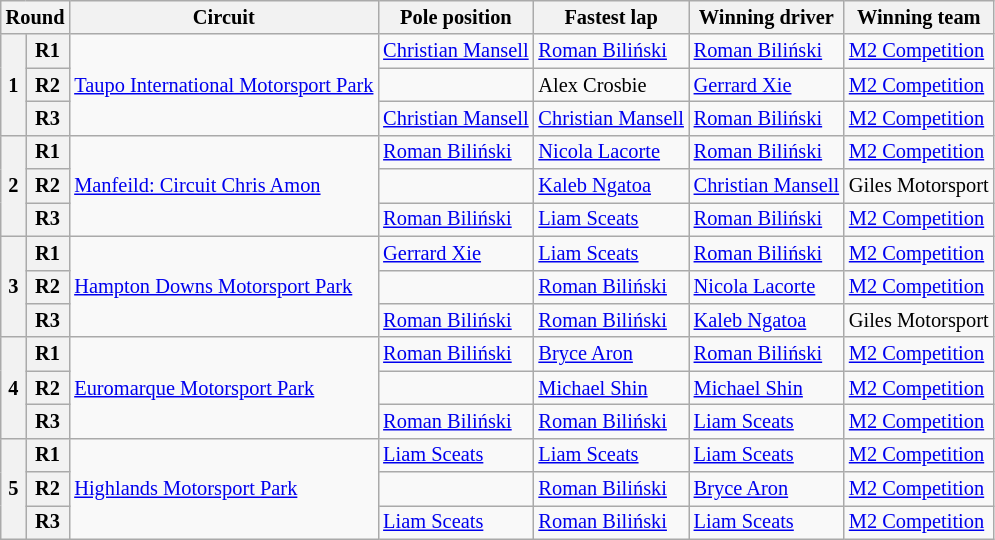<table class="wikitable" style="font-size: 85%">
<tr>
<th colspan=2>Round</th>
<th>Circuit</th>
<th>Pole position</th>
<th>Fastest lap</th>
<th>Winning driver</th>
<th>Winning team</th>
</tr>
<tr>
<th rowspan=3>1</th>
<th>R1</th>
<td rowspan=3><a href='#'>Taupo International Motorsport Park</a></td>
<td> <a href='#'>Christian Mansell</a></td>
<td> <a href='#'>Roman Biliński</a></td>
<td> <a href='#'>Roman Biliński</a></td>
<td><a href='#'>M2 Competition</a></td>
</tr>
<tr>
<th>R2</th>
<td></td>
<td> Alex Crosbie</td>
<td> <a href='#'>Gerrard Xie</a></td>
<td><a href='#'>M2 Competition</a></td>
</tr>
<tr>
<th>R3</th>
<td> <a href='#'>Christian Mansell</a></td>
<td> <a href='#'>Christian Mansell</a></td>
<td> <a href='#'>Roman Biliński</a></td>
<td><a href='#'>M2 Competition</a></td>
</tr>
<tr>
<th rowspan=3>2</th>
<th>R1</th>
<td rowspan=3><a href='#'>Manfeild: Circuit Chris Amon</a></td>
<td> <a href='#'>Roman Biliński</a></td>
<td> <a href='#'>Nicola Lacorte</a></td>
<td> <a href='#'>Roman Biliński</a></td>
<td><a href='#'>M2 Competition</a></td>
</tr>
<tr>
<th>R2</th>
<td></td>
<td> <a href='#'>Kaleb Ngatoa</a></td>
<td> <a href='#'>Christian Mansell</a></td>
<td>Giles Motorsport</td>
</tr>
<tr>
<th>R3</th>
<td> <a href='#'>Roman Biliński</a></td>
<td> <a href='#'>Liam Sceats</a></td>
<td> <a href='#'>Roman Biliński</a></td>
<td><a href='#'>M2 Competition</a></td>
</tr>
<tr>
<th rowspan=3>3</th>
<th>R1</th>
<td rowspan=3><a href='#'>Hampton Downs Motorsport Park</a></td>
<td> <a href='#'>Gerrard Xie</a></td>
<td> <a href='#'>Liam Sceats</a></td>
<td> <a href='#'>Roman Biliński</a></td>
<td><a href='#'>M2 Competition</a></td>
</tr>
<tr>
<th>R2</th>
<td></td>
<td> <a href='#'>Roman Biliński</a></td>
<td> <a href='#'>Nicola Lacorte</a></td>
<td><a href='#'>M2 Competition</a></td>
</tr>
<tr>
<th>R3</th>
<td> <a href='#'>Roman Biliński</a></td>
<td> <a href='#'>Roman Biliński</a></td>
<td> <a href='#'>Kaleb Ngatoa</a></td>
<td>Giles Motorsport</td>
</tr>
<tr>
<th rowspan=3>4</th>
<th>R1</th>
<td rowspan=3><a href='#'>Euromarque Motorsport Park</a></td>
<td> <a href='#'>Roman Biliński</a></td>
<td> <a href='#'>Bryce Aron</a></td>
<td> <a href='#'>Roman Biliński</a></td>
<td><a href='#'>M2 Competition</a></td>
</tr>
<tr>
<th>R2</th>
<td></td>
<td> <a href='#'>Michael Shin</a></td>
<td> <a href='#'>Michael Shin</a></td>
<td><a href='#'>M2 Competition</a></td>
</tr>
<tr>
<th>R3</th>
<td> <a href='#'>Roman Biliński</a></td>
<td> <a href='#'>Roman Biliński</a></td>
<td> <a href='#'>Liam Sceats</a></td>
<td><a href='#'>M2 Competition</a></td>
</tr>
<tr>
<th rowspan=3>5</th>
<th>R1</th>
<td rowspan=3><a href='#'>Highlands Motorsport Park</a></td>
<td> <a href='#'>Liam Sceats</a></td>
<td> <a href='#'>Liam Sceats</a></td>
<td> <a href='#'>Liam Sceats</a></td>
<td><a href='#'>M2 Competition</a></td>
</tr>
<tr>
<th>R2</th>
<td></td>
<td> <a href='#'>Roman Biliński</a></td>
<td> <a href='#'>Bryce Aron</a></td>
<td><a href='#'>M2 Competition</a></td>
</tr>
<tr>
<th>R3</th>
<td> <a href='#'>Liam Sceats</a></td>
<td> <a href='#'>Roman Biliński</a></td>
<td> <a href='#'>Liam Sceats</a></td>
<td><a href='#'>M2 Competition</a></td>
</tr>
</table>
